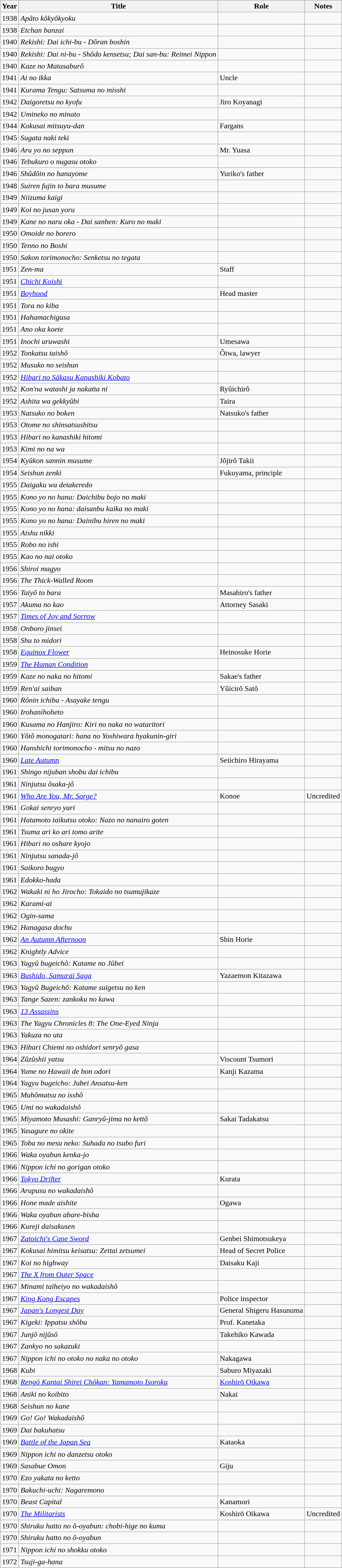<table class="wikitable sortable">
<tr>
<th>Year</th>
<th>Title</th>
<th>Role</th>
<th class="unsortable">Notes</th>
</tr>
<tr>
<td>1938</td>
<td><em>Apâto kôkyôkyoku</em></td>
<td></td>
<td></td>
</tr>
<tr>
<td>1938</td>
<td><em>Etchan banzai</em></td>
<td></td>
<td></td>
</tr>
<tr>
<td>1940</td>
<td><em>Rekishi: Dai ichi-bu - Dôran boshin</em></td>
<td></td>
<td></td>
</tr>
<tr>
<td>1940</td>
<td><em>Rekishi: Dai ni-bu - Shôdo kensetsu; Dai san-bu: Reimei Nippon</em></td>
<td></td>
<td></td>
</tr>
<tr>
<td>1940</td>
<td><em>Kaze no Matasaburô</em></td>
<td></td>
<td></td>
</tr>
<tr>
<td>1941</td>
<td><em>Ai no ikka</em></td>
<td>Uncle</td>
<td></td>
</tr>
<tr>
<td>1941</td>
<td><em>Kurama Tengu: Satsuma no misshi</em></td>
<td></td>
<td></td>
</tr>
<tr>
<td>1942</td>
<td><em>Daigoretsu no kyofu</em></td>
<td>Jiro Koyanagi</td>
<td></td>
</tr>
<tr>
<td>1942</td>
<td><em>Umineko no minato</em></td>
<td></td>
<td></td>
</tr>
<tr>
<td>1944</td>
<td><em>Kokusai mitsuyu-dan</em></td>
<td>Fargans</td>
<td></td>
</tr>
<tr>
<td>1945</td>
<td><em>Sugata naki teki</em></td>
<td></td>
<td></td>
</tr>
<tr>
<td>1946</td>
<td><em>Aru yo no seppun</em></td>
<td>Mr. Yuasa</td>
<td></td>
</tr>
<tr>
<td>1946</td>
<td><em>Tebukuro o nugasu otoko</em></td>
<td></td>
<td></td>
</tr>
<tr>
<td>1946</td>
<td><em>Shûdôin no hanayome</em></td>
<td>Yuriko's father</td>
<td></td>
</tr>
<tr>
<td>1948</td>
<td><em>Suiren fujin to bara musume</em></td>
<td></td>
<td></td>
</tr>
<tr>
<td>1949</td>
<td><em>Niizuma kaigi</em></td>
<td></td>
<td></td>
</tr>
<tr>
<td>1949</td>
<td><em>Koi no jusan yoru</em></td>
<td></td>
<td></td>
</tr>
<tr>
<td>1949</td>
<td><em>Kane no naru oka - Dai sanhen: Kuro no maki</em></td>
<td></td>
<td></td>
</tr>
<tr>
<td>1950</td>
<td><em>Omoide no borero</em></td>
<td></td>
<td></td>
</tr>
<tr>
<td>1950</td>
<td><em>Tenno no Boshi</em></td>
<td></td>
<td></td>
</tr>
<tr>
<td>1950</td>
<td><em>Sakon torimonocho: Senketsu no tegata</em></td>
<td></td>
<td></td>
</tr>
<tr>
<td>1951</td>
<td><em>Zen-ma</em></td>
<td>Staff</td>
<td></td>
</tr>
<tr>
<td>1951</td>
<td><em><a href='#'>Chichi Koishi</a></em></td>
<td></td>
<td></td>
</tr>
<tr>
<td>1951</td>
<td><em><a href='#'>Boyhood</a></em></td>
<td>Head master</td>
<td></td>
</tr>
<tr>
<td>1951</td>
<td><em>Tora no kiba</em></td>
<td></td>
<td></td>
</tr>
<tr>
<td>1951</td>
<td><em>Hahamachigusa</em></td>
<td></td>
<td></td>
</tr>
<tr>
<td>1951</td>
<td><em>Ano oka koete</em></td>
<td></td>
<td></td>
</tr>
<tr>
<td>1951</td>
<td><em>Inochi uruwashi</em></td>
<td>Umesawa</td>
<td></td>
</tr>
<tr>
<td>1952</td>
<td><em>Tonkatsu taishô</em></td>
<td>Ôiwa, lawyer</td>
<td></td>
</tr>
<tr>
<td>1952</td>
<td><em>Musuko no seishun</em></td>
<td></td>
<td></td>
</tr>
<tr>
<td>1952</td>
<td><em><a href='#'>Hibari no Sākasu Kanashiki Kobato</a></em></td>
<td></td>
<td></td>
</tr>
<tr>
<td>1952</td>
<td><em>Kon'na watashi ja nakatta ni</em></td>
<td>Ryûichirô</td>
<td></td>
</tr>
<tr>
<td>1952</td>
<td><em>Ashita wa gekkyûbi</em></td>
<td>Taira</td>
<td></td>
</tr>
<tr>
<td>1953</td>
<td><em>Natsuko no boken</em></td>
<td>Natsuko's father</td>
<td></td>
</tr>
<tr>
<td>1953</td>
<td><em>Otome no shinsatsushitsu</em></td>
<td></td>
<td></td>
</tr>
<tr>
<td>1953</td>
<td><em>Hibari no kanashiki hitomi</em></td>
<td></td>
<td></td>
</tr>
<tr>
<td>1953</td>
<td><em>Kimi no na wa</em></td>
<td></td>
<td></td>
</tr>
<tr>
<td>1954</td>
<td><em>Kyûkon sannin musume</em></td>
<td>Jôjirô Takii</td>
<td></td>
</tr>
<tr>
<td>1954</td>
<td><em>Seishun zenki</em></td>
<td>Fukuyama, principle</td>
<td></td>
</tr>
<tr>
<td>1955</td>
<td><em>Daigaku wa detakeredo</em></td>
<td></td>
<td></td>
</tr>
<tr>
<td>1955</td>
<td><em>Kono yo no hana: Daichibu bojo no maki</em></td>
<td></td>
<td></td>
</tr>
<tr>
<td>1955</td>
<td><em>Kono yo no hana: daisanbu kaika no maki</em></td>
<td></td>
<td></td>
</tr>
<tr>
<td>1955</td>
<td><em>Kono yo no hana: Dainibu hiren no maki</em></td>
<td></td>
<td></td>
</tr>
<tr>
<td>1955</td>
<td><em>Aishu nikki</em></td>
<td></td>
<td></td>
</tr>
<tr>
<td>1955</td>
<td><em>Robo no ishi</em></td>
<td></td>
<td></td>
</tr>
<tr>
<td>1955</td>
<td><em>Kao no nai otoko</em></td>
<td></td>
<td></td>
</tr>
<tr>
<td>1956</td>
<td><em>Shiroi magyo</em></td>
<td></td>
<td></td>
</tr>
<tr>
<td>1956</td>
<td><em>The Thick-Walled Room</em></td>
<td></td>
<td></td>
</tr>
<tr>
<td>1956</td>
<td><em>Taiyô to bara</em></td>
<td>Masahiro's father</td>
<td></td>
</tr>
<tr>
<td>1957</td>
<td><em>Akuma no kao</em></td>
<td>Attorney Sasaki</td>
<td></td>
</tr>
<tr>
<td>1957</td>
<td><em><a href='#'>Times of Joy and Sorrow</a></em></td>
<td></td>
<td></td>
</tr>
<tr>
<td>1958</td>
<td><em>Onboro jinsei</em></td>
<td></td>
<td></td>
</tr>
<tr>
<td>1958</td>
<td><em>Shu to midori</em></td>
<td></td>
<td></td>
</tr>
<tr>
<td>1958</td>
<td><em><a href='#'>Equinox Flower</a></em></td>
<td>Heinosuke Horie</td>
<td></td>
</tr>
<tr>
<td>1959</td>
<td><em><a href='#'>The Human Condition</a></em></td>
<td></td>
<td></td>
</tr>
<tr>
<td>1959</td>
<td><em>Kaze no naka no hitomi</em></td>
<td>Sakae's father</td>
<td></td>
</tr>
<tr>
<td>1959</td>
<td><em>Ren'ai saiban</em></td>
<td>Yûicirô Satô</td>
<td></td>
</tr>
<tr>
<td>1960</td>
<td><em>Rônin ichiba - Asayake tengu</em></td>
<td></td>
<td></td>
</tr>
<tr>
<td>1960</td>
<td><em>Irohanihoheto</em></td>
<td></td>
<td></td>
</tr>
<tr>
<td>1960</td>
<td><em>Kusama no Hanjiro: Kiri no naka no wataritori</em></td>
<td></td>
<td></td>
</tr>
<tr>
<td>1960</td>
<td><em>Yôtô monogatari: hana no Yoshiwara hyakunin-giri</em></td>
<td></td>
<td></td>
</tr>
<tr>
<td>1960</td>
<td><em>Hanshichi torimonocho - mitsu no nazo</em></td>
<td></td>
<td></td>
</tr>
<tr>
<td>1960</td>
<td><em><a href='#'>Late Autumn</a></em></td>
<td>Seiichiro Hirayama</td>
<td></td>
</tr>
<tr>
<td>1961</td>
<td><em>Shingo nijuban shobu dai ichibu</em></td>
<td></td>
<td></td>
</tr>
<tr>
<td>1961</td>
<td><em>Ninjutsu ôsaka-jô</em></td>
<td></td>
<td></td>
</tr>
<tr>
<td>1961</td>
<td><em><a href='#'>Who Are You, Mr. Sorge?</a></em></td>
<td>Konoe</td>
<td>Uncredited</td>
</tr>
<tr>
<td>1961</td>
<td><em>Gokai senryo yari</em></td>
<td></td>
<td></td>
</tr>
<tr>
<td>1961</td>
<td><em>Hatamoto taikutsu otoko: Nazo no nanairo goten</em></td>
<td></td>
<td></td>
</tr>
<tr>
<td>1961</td>
<td><em>Tsuma ari ko ari tomo arite</em></td>
<td></td>
<td></td>
</tr>
<tr>
<td>1961</td>
<td><em>Hibari no oshare kyojo</em></td>
<td></td>
<td></td>
</tr>
<tr>
<td>1961</td>
<td><em>Ninjutsu sanada-jô</em></td>
<td></td>
<td></td>
</tr>
<tr>
<td>1961</td>
<td><em>Saikoro bugyo</em></td>
<td></td>
<td></td>
</tr>
<tr>
<td>1961</td>
<td><em>Edokko-hada</em></td>
<td></td>
<td></td>
</tr>
<tr>
<td>1962</td>
<td><em>Wakaki ni ho Jirocho: Tokaido no tsumujikaze</em></td>
<td></td>
<td></td>
</tr>
<tr>
<td>1962</td>
<td><em>Karami-ai</em></td>
<td></td>
<td></td>
</tr>
<tr>
<td>1962</td>
<td><em>Ogin-sama</em></td>
<td></td>
<td></td>
</tr>
<tr>
<td>1962</td>
<td><em>Hanagasa dochu</em></td>
<td></td>
<td></td>
</tr>
<tr>
<td>1962</td>
<td><em><a href='#'>An Autumn Afternoon</a></em></td>
<td>Shin Horie</td>
<td></td>
</tr>
<tr>
<td>1962</td>
<td><em>Knightly Advice</em></td>
<td></td>
<td></td>
</tr>
<tr>
<td>1963</td>
<td><em>Yagyû bugeichô: Katame no Jûbei</em></td>
<td></td>
<td></td>
</tr>
<tr>
<td>1963</td>
<td><em><a href='#'>Bushido, Samurai Saga</a></em></td>
<td>Yazaemon Kitazawa</td>
<td></td>
</tr>
<tr>
<td>1963</td>
<td><em>Yagyû Bugeichô: Katame suigetsu no ken</em></td>
<td></td>
<td></td>
</tr>
<tr>
<td>1963</td>
<td><em>Tange Sazen: zankoku no kawa</em></td>
<td></td>
<td></td>
</tr>
<tr>
<td>1963</td>
<td><em><a href='#'>13 Assassins</a></em></td>
<td></td>
<td></td>
</tr>
<tr>
<td>1963</td>
<td><em>The Yagyu Chronicles 8: The One-Eyed Ninja</em></td>
<td></td>
<td></td>
</tr>
<tr>
<td>1963</td>
<td><em>Yakuza no uta</em></td>
<td></td>
<td></td>
</tr>
<tr>
<td>1963</td>
<td><em>Hibari Chiemi no oshidori senryô gasa</em></td>
<td></td>
<td></td>
</tr>
<tr>
<td>1964</td>
<td><em>Zûzûshii yatsu</em></td>
<td>Viscount Tsumori</td>
<td></td>
</tr>
<tr>
<td>1964</td>
<td><em>Yume no Hawaii de bon odori</em></td>
<td>Kanji Kazama</td>
<td></td>
</tr>
<tr>
<td>1964</td>
<td><em>Yagyu bugeicho: Jubei Ansatsu-ken</em></td>
<td></td>
<td></td>
</tr>
<tr>
<td>1965</td>
<td><em>Muhômatsu no isshô</em></td>
<td></td>
<td></td>
</tr>
<tr>
<td>1965</td>
<td><em>Umi no wakadaishô</em></td>
<td></td>
<td></td>
</tr>
<tr>
<td>1965</td>
<td><em>Miyamoto Musashi: Ganryû-jima no kettô</em></td>
<td>Sakai Tadakatsu</td>
<td></td>
</tr>
<tr>
<td>1965</td>
<td><em>Yasagure no okite</em></td>
<td></td>
<td></td>
</tr>
<tr>
<td>1965</td>
<td><em>Toba no mesu neko: Suhada no tsubo furi</em></td>
<td></td>
<td></td>
</tr>
<tr>
<td>1966</td>
<td><em>Waka oyabun kenka-jo</em></td>
<td></td>
<td></td>
</tr>
<tr>
<td>1966</td>
<td><em>Nippon ichi no gorigan otoko</em></td>
<td></td>
<td></td>
</tr>
<tr>
<td>1966</td>
<td><em><a href='#'>Tokyo Drifter</a></em></td>
<td>Kurata</td>
<td></td>
</tr>
<tr>
<td>1966</td>
<td><em>Arupusu no wakadaishô</em></td>
<td></td>
<td></td>
</tr>
<tr>
<td>1966</td>
<td><em>Hone made aishite</em></td>
<td>Ogawa</td>
<td></td>
</tr>
<tr>
<td>1966</td>
<td><em>Waka oyabun abare-bisha</em></td>
<td></td>
<td></td>
</tr>
<tr>
<td>1966</td>
<td><em>Kureji daisakusen</em></td>
<td></td>
<td></td>
</tr>
<tr>
<td>1967</td>
<td><em><a href='#'>Zatoichi's Cane Sword</a></em></td>
<td>Genbei Shimotsukeya</td>
<td></td>
</tr>
<tr>
<td>1967</td>
<td><em>Kokusai himitsu keisatsu: Zettai zetsumei</em></td>
<td>Head of Secret Police</td>
<td></td>
</tr>
<tr>
<td>1967</td>
<td><em>Koi no highway</em></td>
<td>Daisaku Kaji</td>
<td></td>
</tr>
<tr>
<td>1967</td>
<td><em><a href='#'>The X from Outer Space</a></em></td>
<td></td>
<td></td>
</tr>
<tr>
<td>1967</td>
<td><em>Minami taiheiyo no wakadaishô</em></td>
<td></td>
<td></td>
</tr>
<tr>
<td>1967</td>
<td><em><a href='#'>King Kong Escapes</a></em></td>
<td>Police inspector</td>
<td></td>
</tr>
<tr>
<td>1967</td>
<td><em><a href='#'>Japan's Longest Day</a></em></td>
<td>General Shigeru Hasunuma</td>
<td></td>
</tr>
<tr>
<td>1967</td>
<td><em>Kigeki: Ippatsu shôbu</em></td>
<td>Prof. Kanetaka</td>
<td></td>
</tr>
<tr>
<td>1967</td>
<td><em>Junjô nijûsô</em></td>
<td>Takehiko Kawada</td>
<td></td>
</tr>
<tr>
<td>1967</td>
<td><em>Zankyo no sakazuki</em></td>
<td></td>
<td></td>
</tr>
<tr>
<td>1967</td>
<td><em>Nippon ichi no otoko no naka no otoko</em></td>
<td>Nakagawa</td>
<td></td>
</tr>
<tr>
<td>1968</td>
<td><em>Kubi</em></td>
<td>Saburo Miyazaki</td>
<td></td>
</tr>
<tr>
<td>1968</td>
<td><em><a href='#'>Rengō Kantai Shirei Chōkan: Yamamoto Isoroku</a></em></td>
<td><a href='#'>Koshirō Oikawa</a></td>
<td></td>
</tr>
<tr>
<td>1968</td>
<td><em>Aniki no koibito</em></td>
<td>Nakai</td>
<td></td>
</tr>
<tr>
<td>1968</td>
<td><em>Seishun no kane</em></td>
<td></td>
<td></td>
</tr>
<tr>
<td>1969</td>
<td><em>Go! Go! Wakadaishô</em></td>
<td></td>
<td></td>
</tr>
<tr>
<td>1969</td>
<td><em>Dai bakuhatsu</em></td>
<td></td>
<td></td>
</tr>
<tr>
<td>1969</td>
<td><em><a href='#'>Battle of the Japan Sea</a></em></td>
<td>Kataoka</td>
<td></td>
</tr>
<tr>
<td>1969</td>
<td><em>Nippon ichi no danzetsu otoko</em></td>
<td></td>
<td></td>
</tr>
<tr>
<td>1969</td>
<td><em>Sasabue Omon</em></td>
<td>Giju</td>
<td></td>
</tr>
<tr>
<td>1970</td>
<td><em>Ezo yakata no ketto</em></td>
<td></td>
<td></td>
</tr>
<tr>
<td>1970</td>
<td><em>Bakuchi-uchi: Nagaremono</em></td>
<td></td>
<td></td>
</tr>
<tr>
<td>1970</td>
<td><em>Beast Capital</em></td>
<td>Kanamori</td>
<td></td>
</tr>
<tr>
<td>1970</td>
<td><em><a href='#'>The Militarists</a></em></td>
<td>Koshirō Oikawa</td>
<td>Uncredited</td>
</tr>
<tr>
<td>1970</td>
<td><em>Shiruku hatto no ô-oyabun: chobi-hige no kuma</em></td>
<td></td>
<td></td>
</tr>
<tr>
<td>1970</td>
<td><em>Shiruku hatto no ô-oyabun</em></td>
<td></td>
<td></td>
</tr>
<tr>
<td>1971</td>
<td><em>Nippon ichi no shokku otoko</em></td>
<td></td>
<td></td>
</tr>
<tr>
<td>1972</td>
<td><em>Tsuji-ga-hana</em></td>
<td></td>
<td></td>
</tr>
</table>
